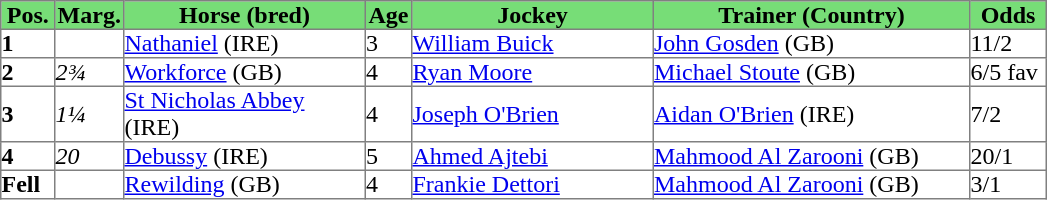<table class = "sortable" | border="1" cellpadding="0" style="border-collapse: collapse;">
<tr style="background:#7d7; text-align:center;">
<th style="width:35px;"><strong>Pos.</strong></th>
<th style="width:45px;"><strong>Marg.</strong></th>
<th style="width:160px;"><strong>Horse (bred)</strong></th>
<th style="width:30px;"><strong>Age</strong></th>
<th style="width:160px;"><strong>Jockey</strong></th>
<th style="width:210px;"><strong>Trainer (Country)</strong></th>
<th style="width:50px;"><strong>Odds</strong></th>
</tr>
<tr>
<td><strong>1</strong></td>
<td></td>
<td><a href='#'>Nathaniel</a> (IRE)</td>
<td>3</td>
<td><a href='#'>William Buick</a></td>
<td><a href='#'>John Gosden</a> (GB)</td>
<td>11/2</td>
</tr>
<tr>
<td><strong>2</strong></td>
<td><em>2¾</em></td>
<td><a href='#'>Workforce</a> (GB)</td>
<td>4</td>
<td><a href='#'>Ryan Moore</a></td>
<td><a href='#'>Michael Stoute</a> (GB)</td>
<td>6/5 fav</td>
</tr>
<tr>
<td><strong>3</strong></td>
<td><em>1¼</em></td>
<td><a href='#'>St Nicholas Abbey</a> (IRE)</td>
<td>4</td>
<td><a href='#'>Joseph O'Brien</a></td>
<td><a href='#'>Aidan O'Brien</a> (IRE)</td>
<td>7/2</td>
</tr>
<tr>
<td><strong>4</strong></td>
<td><em>20</em></td>
<td><a href='#'>Debussy</a> (IRE)</td>
<td>5</td>
<td><a href='#'>Ahmed Ajtebi</a></td>
<td><a href='#'>Mahmood Al Zarooni</a> (GB)</td>
<td>20/1</td>
</tr>
<tr>
<td><strong>Fell</strong></td>
<td></td>
<td><a href='#'>Rewilding</a> (GB)</td>
<td>4</td>
<td><a href='#'>Frankie Dettori</a></td>
<td><a href='#'>Mahmood Al Zarooni</a> (GB)</td>
<td>3/1</td>
</tr>
</table>
